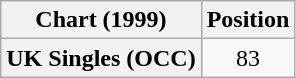<table class="wikitable plainrowheaders" style="text-align:center">
<tr>
<th>Chart (1999)</th>
<th>Position</th>
</tr>
<tr>
<th scope="row">UK Singles (OCC)</th>
<td>83</td>
</tr>
</table>
